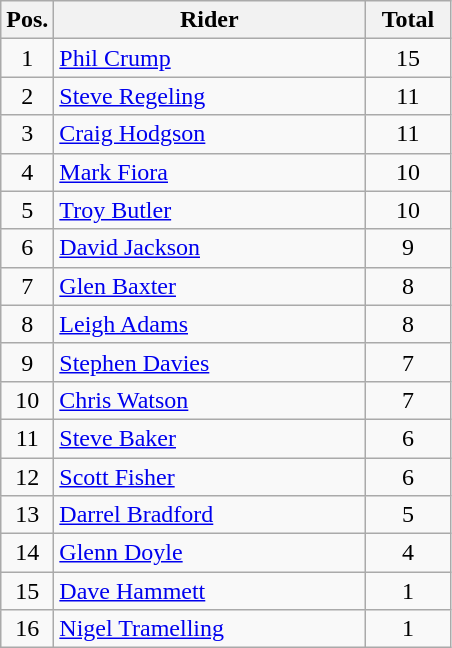<table class=wikitable>
<tr>
<th width=25px>Pos.</th>
<th width=200px>Rider</th>
<th width=50px>Total</th>
</tr>
<tr align=center >
<td>1</td>
<td align=left><a href='#'>Phil Crump</a></td>
<td>15</td>
</tr>
<tr align=center >
<td>2</td>
<td align=left><a href='#'>Steve Regeling</a></td>
<td>11</td>
</tr>
<tr align=center >
<td>3</td>
<td align=left><a href='#'>Craig Hodgson</a></td>
<td>11</td>
</tr>
<tr align=center >
<td>4</td>
<td align=left><a href='#'>Mark Fiora</a></td>
<td>10</td>
</tr>
<tr align=center>
<td>5</td>
<td align=left><a href='#'>Troy Butler</a></td>
<td>10</td>
</tr>
<tr align=center>
<td>6</td>
<td align=left><a href='#'>David Jackson</a></td>
<td>9</td>
</tr>
<tr align=center>
<td>7</td>
<td align=left><a href='#'>Glen Baxter</a></td>
<td>8</td>
</tr>
<tr align=center>
<td>8</td>
<td align=left><a href='#'>Leigh Adams</a></td>
<td>8</td>
</tr>
<tr align=center>
<td>9</td>
<td align=left><a href='#'>Stephen Davies</a></td>
<td>7</td>
</tr>
<tr align=center>
<td>10</td>
<td align=left><a href='#'>Chris Watson</a></td>
<td>7</td>
</tr>
<tr align=center>
<td>11</td>
<td align=left><a href='#'>Steve Baker</a></td>
<td>6</td>
</tr>
<tr align=center>
<td>12</td>
<td align=left><a href='#'>Scott Fisher</a></td>
<td>6</td>
</tr>
<tr align=center>
<td>13</td>
<td align=left><a href='#'>Darrel Bradford</a></td>
<td>5</td>
</tr>
<tr align=center>
<td>14</td>
<td align=left><a href='#'>Glenn Doyle</a></td>
<td>4</td>
</tr>
<tr align=center>
<td>15</td>
<td align=left><a href='#'>Dave Hammett</a></td>
<td>1</td>
</tr>
<tr align=center>
<td>16</td>
<td align=left><a href='#'>Nigel Tramelling</a></td>
<td>1</td>
</tr>
</table>
